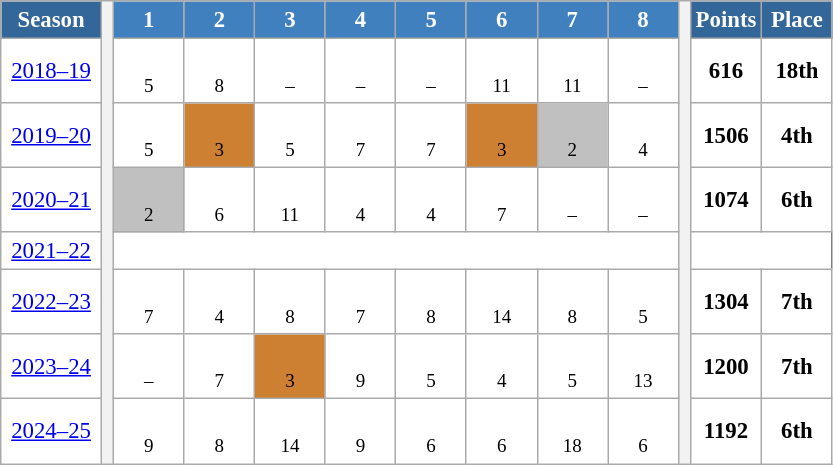<table class="wikitable" style="font-size:95%; text-align:center; border:grey solid 1px; border-collapse:collapse; background:#ffffff;">
<tr>
<th style="background-color:#369; color:white; width:60px">Season</th>
<th rowspan=8 width="1px"></th>
<th style="background-color:#4180be; color:white; width:40px">1</th>
<th style="background-color:#4180be; color:white; width:40px">2</th>
<th style="background-color:#4180be; color:white; width:40px">3</th>
<th style="background-color:#4180be; color:white; width:40px">4</th>
<th style="background-color:#4180be; color:white; width:40px">5</th>
<th style="background-color:#4180be; color:white; width:40px">6</th>
<th style="background-color:#4180be; color:white; width:40px">7</th>
<th style="background-color:#4180be; color:white; width:40px">8</th>
<th rowspan=8 width="1px"></th>
<th style="background-color:#369; color:white; width:40px">Points</th>
<th style="background-color:#369; color:white; width:40px">Place</th>
</tr>
<tr>
<td><a href='#'>2018–19</a></td>
<td><br><small>5</small></td>
<td><br><small>8</small></td>
<td><br><small>–</small></td>
<td><br><small>–</small></td>
<td><br><small>–</small></td>
<td><br><small>11</small></td>
<td><br><small>11</small></td>
<td><br><small>–</small></td>
<td><strong>616</strong></td>
<td><strong>18th</strong></td>
</tr>
<tr>
<td><a href='#'>2019–20</a></td>
<td><br><small>5</small></td>
<td style="background:#CD7F32;"><br><small>3</small></td>
<td><br><small>5</small></td>
<td><br><small>7</small></td>
<td><br><small>7</small></td>
<td style="background:#CD7F32;"><br><small>3</small></td>
<td style="background:silver;"><br><small>2</small></td>
<td><br><small>4</small></td>
<td><strong>1506</strong></td>
<td><strong>4th</strong></td>
</tr>
<tr>
<td><a href='#'>2020–21</a></td>
<td style="background:silver;"><br><small>2</small></td>
<td><br><small>6</small></td>
<td><br><small>11</small></td>
<td><br><small>4</small></td>
<td><br><small>4</small></td>
<td><br><small>7</small></td>
<td><br><small>–</small></td>
<td><br><small>–</small></td>
<td><strong>1074</strong></td>
<td><strong>6th</strong></td>
</tr>
<tr>
<td><a href='#'>2021–22</a></td>
<td colspan=8></td>
</tr>
<tr>
<td><a href='#'>2022–23</a></td>
<td><br><small>7</small></td>
<td><br><small>4</small></td>
<td><br><small>8</small></td>
<td><br><small>7</small></td>
<td><br><small>8</small></td>
<td><br><small>14</small></td>
<td><br><small>8</small></td>
<td><br><small>5</small></td>
<td><strong>1304</strong></td>
<td><strong>7th</strong></td>
</tr>
<tr>
<td><a href='#'>2023–24</a></td>
<td><br><small>–</small></td>
<td><br><small>7</small></td>
<td style="background:#CD7F32"><br><small>3</small></td>
<td><br><small>9</small></td>
<td><br><small>5</small></td>
<td><br><small>4</small></td>
<td><br><small>5</small></td>
<td><br><small>13</small></td>
<td><strong>1200</strong></td>
<td><strong>7th</strong></td>
</tr>
<tr>
<td><a href='#'>2024–25</a></td>
<td><br><small>9</small></td>
<td><br><small>8</small></td>
<td><br><small>14</small></td>
<td><br><small>9</small></td>
<td><br><small>6</small></td>
<td><br><small>6</small></td>
<td><br><small>18</small></td>
<td><br><small>6</small></td>
<td><strong>1192</strong></td>
<td><strong>6th</strong></td>
</tr>
</table>
